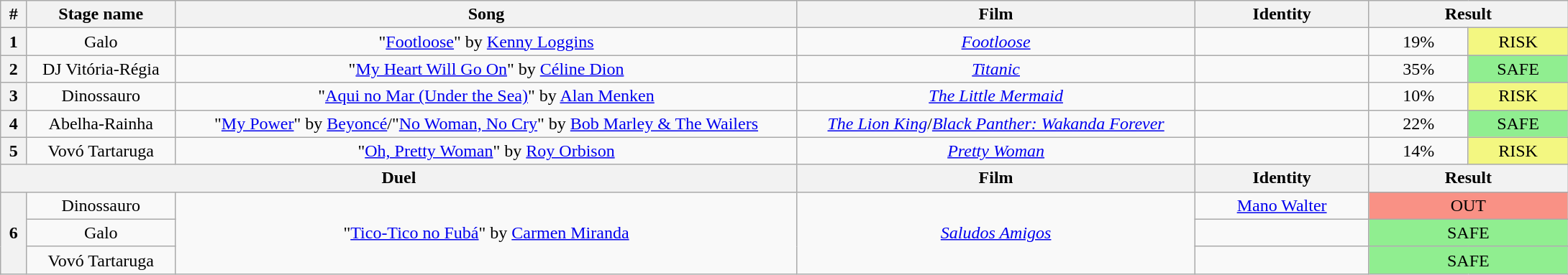<table class="wikitable" style="text-align:center; width:115%;">
<tr>
<th width="01%">#</th>
<th width="06%">Stage name</th>
<th width="25%">Song</th>
<th width="16%">Film</th>
<th width="07%">Identity</th>
<th width="07%" colspan=2>Result</th>
</tr>
<tr>
<th>1</th>
<td>Galo</td>
<td>"<a href='#'>Footloose</a>" by <a href='#'>Kenny Loggins</a></td>
<td><a href='#'><em>Footloose</em></a></td>
<td></td>
<td width="4%">19%</td>
<td width="4%" bgcolor="#F3F781">RISK</td>
</tr>
<tr>
<th>2</th>
<td>DJ Vitória-Régia</td>
<td>"<a href='#'>My Heart Will Go On</a>" by <a href='#'>Céline Dion</a></td>
<td><a href='#'><em>Titanic</em></a></td>
<td></td>
<td>35%</td>
<td bgcolor="#90EE90">SAFE</td>
</tr>
<tr>
<th>3</th>
<td>Dinossauro</td>
<td>"<a href='#'>Aqui no Mar (Under the Sea)</a>" by <a href='#'>Alan Menken</a></td>
<td><a href='#'><em>The Little Mermaid</em></a></td>
<td></td>
<td>10%</td>
<td bgcolor="#F3F781">RISK</td>
</tr>
<tr>
<th>4</th>
<td>Abelha-Rainha</td>
<td>"<a href='#'>My Power</a>" by <a href='#'>Beyoncé</a>/"<a href='#'>No Woman, No Cry</a>" by <a href='#'>Bob Marley & The Wailers</a></td>
<td><em><a href='#'>The Lion King</a></em>/<em><a href='#'>Black Panther: Wakanda Forever</a></em></td>
<td></td>
<td>22%</td>
<td bgcolor="#90EE90">SAFE</td>
</tr>
<tr>
<th>5</th>
<td>Vovó Tartaruga</td>
<td>"<a href='#'>Oh, Pretty Woman</a>" by <a href='#'>Roy Orbison</a></td>
<td><em><a href='#'>Pretty Woman</a></em></td>
<td></td>
<td>14%</td>
<td bgcolor="#F3F781">RISK</td>
</tr>
<tr>
<th colspan="3">Duel</th>
<th colspan="1">Film</th>
<th>Identity</th>
<th colspan="3">Result</th>
</tr>
<tr>
<th rowspan="3">6</th>
<td>Dinossauro</td>
<td rowspan="3">"<a href='#'>Tico-Tico no Fubá</a>" by <a href='#'>Carmen Miranda</a></td>
<td rowspan="3"><em><a href='#'>Saludos Amigos</a></em></td>
<td><a href='#'>Mano Walter</a></td>
<td colspan="2" bgcolor=#F99185>OUT</td>
</tr>
<tr>
<td>Galo</td>
<td></td>
<td colspan="2" bgcolor="#90EE90">SAFE</td>
</tr>
<tr>
<td>Vovó Tartaruga</td>
<td></td>
<td colspan="2" bgcolor="#90EE90">SAFE</td>
</tr>
</table>
